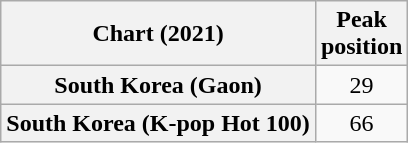<table class="wikitable plainrowheaders" style="text-align:center">
<tr>
<th scope="col">Chart (2021)</th>
<th scope="col">Peak<br>position</th>
</tr>
<tr>
<th scope="row">South Korea (Gaon)</th>
<td>29</td>
</tr>
<tr>
<th scope="row">South Korea (K-pop Hot 100)</th>
<td>66</td>
</tr>
</table>
